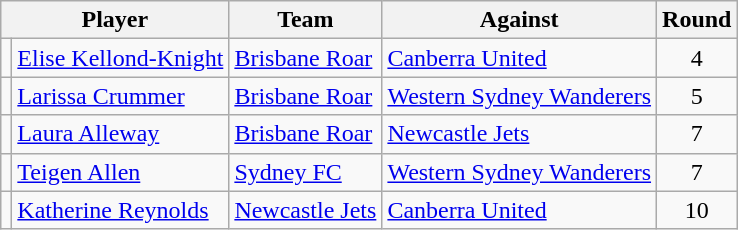<table class="wikitable" style="text-align:center">
<tr>
<th colspan="2">Player</th>
<th>Team</th>
<th>Against</th>
<th>Round</th>
</tr>
<tr>
<td></td>
<td style="text-align:left;"><a href='#'>Elise Kellond-Knight</a></td>
<td style="text-align:left;"><a href='#'>Brisbane Roar</a></td>
<td style="text-align:left;"><a href='#'>Canberra United</a></td>
<td>4</td>
</tr>
<tr>
<td></td>
<td style="text-align:left;"><a href='#'>Larissa Crummer</a></td>
<td style="text-align:left;"><a href='#'>Brisbane Roar</a></td>
<td style="text-align:left;"><a href='#'>Western Sydney Wanderers</a></td>
<td>5</td>
</tr>
<tr>
<td></td>
<td style="text-align:left;"><a href='#'>Laura Alleway</a></td>
<td style="text-align:left;"><a href='#'>Brisbane Roar</a></td>
<td style="text-align:left;"><a href='#'>Newcastle Jets</a></td>
<td>7</td>
</tr>
<tr>
<td></td>
<td style="text-align:left;"><a href='#'>Teigen Allen</a></td>
<td style="text-align:left;"><a href='#'>Sydney FC</a></td>
<td style="text-align:left;"><a href='#'>Western Sydney Wanderers</a></td>
<td>7</td>
</tr>
<tr>
<td></td>
<td style="text-align:left;"><a href='#'>Katherine Reynolds</a></td>
<td style="text-align:left;"><a href='#'>Newcastle Jets</a></td>
<td style="text-align:left;"><a href='#'>Canberra United</a></td>
<td>10</td>
</tr>
</table>
